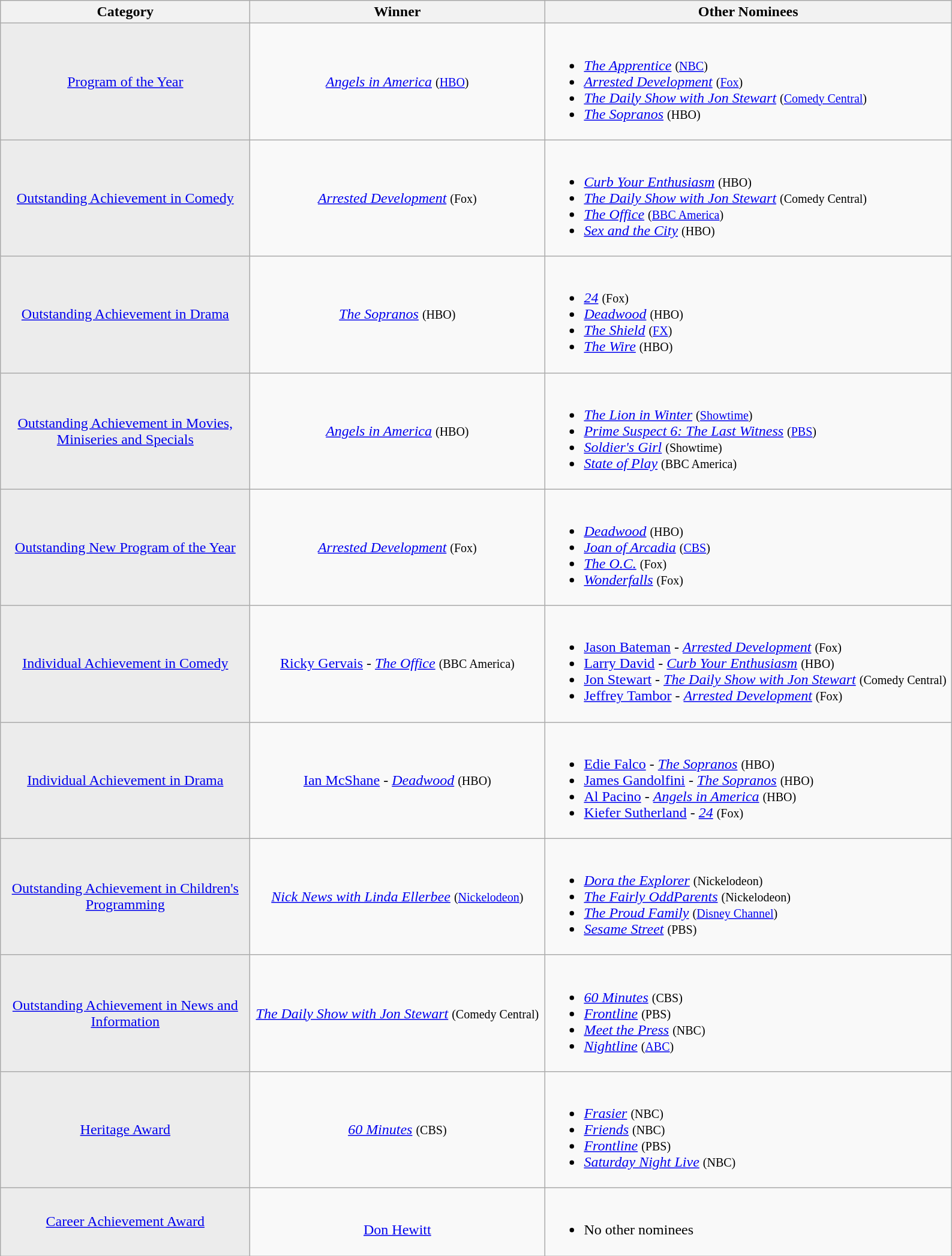<table class="wikitable">
<tr>
<th width="270">Category</th>
<th width="320">Winner</th>
<th width="445">Other Nominees</th>
</tr>
<tr>
<td align="center" style="background: #ececec; color: grey; vertical-align: middle; text-align: center;" class="table-na"><a href='#'>Program of the Year</a></td>
<td align="center"><em><a href='#'>Angels in America</a></em> <small>(<a href='#'>HBO</a>)</small></td>
<td><br><ul><li><em><a href='#'>The Apprentice</a></em> <small>(<a href='#'>NBC</a>)</small></li><li><em><a href='#'>Arrested Development</a></em> <small>(<a href='#'>Fox</a>)</small></li><li><em><a href='#'>The Daily Show with Jon Stewart</a></em> <small>(<a href='#'>Comedy Central</a>)</small></li><li><em><a href='#'>The Sopranos</a></em> <small>(HBO)</small></li></ul></td>
</tr>
<tr>
<td align="center" style="background: #ececec; color: grey; vertical-align: middle; text-align: center;" class="table-na"><a href='#'>Outstanding Achievement in Comedy</a></td>
<td align="center"><em><a href='#'>Arrested Development</a></em> <small>(Fox)</small></td>
<td><br><ul><li><em><a href='#'>Curb Your Enthusiasm</a></em> <small>(HBO)</small></li><li><em><a href='#'>The Daily Show with Jon Stewart</a></em> <small>(Comedy Central)</small></li><li><em><a href='#'>The Office</a></em> <small>(<a href='#'>BBC America</a>)</small></li><li><em><a href='#'>Sex and the City</a></em> <small>(HBO)</small></li></ul></td>
</tr>
<tr>
<td align="center" style="background: #ececec; color: grey; vertical-align: middle; text-align: center;" class="table-na"><a href='#'>Outstanding Achievement in Drama</a></td>
<td align="center"><em><a href='#'>The Sopranos</a></em> <small>(HBO)</small></td>
<td><br><ul><li><em><a href='#'>24</a></em> <small>(Fox)</small></li><li><em><a href='#'>Deadwood</a></em> <small>(HBO)</small></li><li><em><a href='#'>The Shield</a></em> <small>(<a href='#'>FX</a>)</small></li><li><em><a href='#'>The Wire</a></em> <small>(HBO)</small></li></ul></td>
</tr>
<tr>
<td align="center" style="background: #ececec; color: grey; vertical-align: middle; text-align: center;" class="table-na"><a href='#'>Outstanding Achievement in Movies, Miniseries and Specials</a></td>
<td align="center"><em><a href='#'>Angels in America</a></em> <small>(HBO)</small></td>
<td><br><ul><li><em><a href='#'>The Lion in Winter</a></em> <small>(<a href='#'>Showtime</a>)</small></li><li><em><a href='#'>Prime Suspect 6: The Last Witness</a></em> <small>(<a href='#'>PBS</a>)</small></li><li><em><a href='#'>Soldier's Girl</a></em> <small>(Showtime)</small></li><li><em><a href='#'>State of Play</a></em> <small>(BBC America)</small></li></ul></td>
</tr>
<tr>
<td align="center" style="background: #ececec; color: grey; vertical-align: middle; text-align: center;" class="table-na"><a href='#'>Outstanding New Program of the Year</a></td>
<td align="center"><em><a href='#'>Arrested Development</a></em> <small>(Fox)</small></td>
<td><br><ul><li><em><a href='#'>Deadwood</a></em> <small>(HBO)</small></li><li><em><a href='#'>Joan of Arcadia</a></em> <small>(<a href='#'>CBS</a>)</small></li><li><em><a href='#'>The O.C.</a></em> <small>(Fox)</small></li><li><em><a href='#'>Wonderfalls</a></em> <small>(Fox)</small></li></ul></td>
</tr>
<tr>
<td align="center" style="background: #ececec; color: grey; vertical-align: middle; text-align: center;" class="table-na"><a href='#'>Individual Achievement in Comedy</a></td>
<td align="center"><a href='#'>Ricky Gervais</a> - <em><a href='#'>The Office</a></em> <small>(BBC America)</small></td>
<td><br><ul><li><a href='#'>Jason Bateman</a> - <em><a href='#'>Arrested Development</a></em> <small>(Fox)</small></li><li><a href='#'>Larry David</a> - <em><a href='#'>Curb Your Enthusiasm</a></em> <small>(HBO)</small></li><li><a href='#'>Jon Stewart</a> - <em><a href='#'>The Daily Show with Jon Stewart</a></em> <small>(Comedy Central)</small></li><li><a href='#'>Jeffrey Tambor</a> - <em><a href='#'>Arrested Development</a></em> <small>(Fox)</small></li></ul></td>
</tr>
<tr>
<td align="center" style="background: #ececec; color: grey; vertical-align: middle; text-align: center;" class="table-na"><a href='#'>Individual Achievement in Drama</a></td>
<td align="center"><a href='#'>Ian McShane</a> - <em><a href='#'>Deadwood</a></em> <small>(HBO)</small></td>
<td><br><ul><li><a href='#'>Edie Falco</a> - <em><a href='#'>The Sopranos</a></em> <small>(HBO)</small></li><li><a href='#'>James Gandolfini</a> - <em><a href='#'>The Sopranos</a></em> <small>(HBO)</small></li><li><a href='#'>Al Pacino</a> - <em><a href='#'>Angels in America</a></em> <small>(HBO)</small></li><li><a href='#'>Kiefer Sutherland</a> - <em><a href='#'>24</a></em> <small>(Fox)</small></li></ul></td>
</tr>
<tr>
<td align="center" style="background: #ececec; color: grey; vertical-align: middle; text-align: center;" class="table-na"><a href='#'>Outstanding Achievement in Children's Programming</a></td>
<td align="center"><em><a href='#'>Nick News with Linda Ellerbee</a></em> <small>(<a href='#'>Nickelodeon</a>)</small></td>
<td><br><ul><li><em><a href='#'>Dora the Explorer</a></em> <small>(Nickelodeon)</small></li><li><em><a href='#'>The Fairly OddParents</a></em> <small>(Nickelodeon)</small></li><li><em><a href='#'>The Proud Family</a></em> <small>(<a href='#'>Disney Channel</a>)</small></li><li><em><a href='#'>Sesame Street</a></em> <small>(PBS)</small></li></ul></td>
</tr>
<tr>
<td align="center" style="background: #ececec; color: grey; vertical-align: middle; text-align: center;" class="table-na"><a href='#'>Outstanding Achievement in News and Information</a></td>
<td align="center"><em><a href='#'>The Daily Show with Jon Stewart</a></em> <small>(Comedy Central)</small></td>
<td><br><ul><li><em><a href='#'>60 Minutes</a></em> <small>(CBS)</small></li><li><em><a href='#'>Frontline</a></em> <small>(PBS)</small></li><li><em><a href='#'>Meet the Press</a></em> <small>(NBC)</small></li><li><em><a href='#'>Nightline</a></em> <small>(<a href='#'>ABC</a>)</small></li></ul></td>
</tr>
<tr>
<td align="center" style="background: #ececec; color: grey; vertical-align: middle; text-align: center;" class="table-na"><a href='#'>Heritage Award</a></td>
<td align="center"><em><a href='#'>60 Minutes</a></em> <small>(CBS)</small></td>
<td><br><ul><li><em><a href='#'>Frasier</a></em> <small>(NBC)</small></li><li><em><a href='#'>Friends</a></em> <small>(NBC)</small></li><li><em><a href='#'>Frontline</a></em> <small>(PBS)</small></li><li><em><a href='#'>Saturday Night Live</a></em> <small>(NBC)</small></li></ul></td>
</tr>
<tr>
<td align="center" style="background: #ececec; color: grey; vertical-align: middle; text-align: center;" class="table-na"><a href='#'>Career Achievement Award</a></td>
<td align="center"><br><a href='#'>Don Hewitt</a></td>
<td><br><ul><li>No other nominees</li></ul></td>
</tr>
</table>
